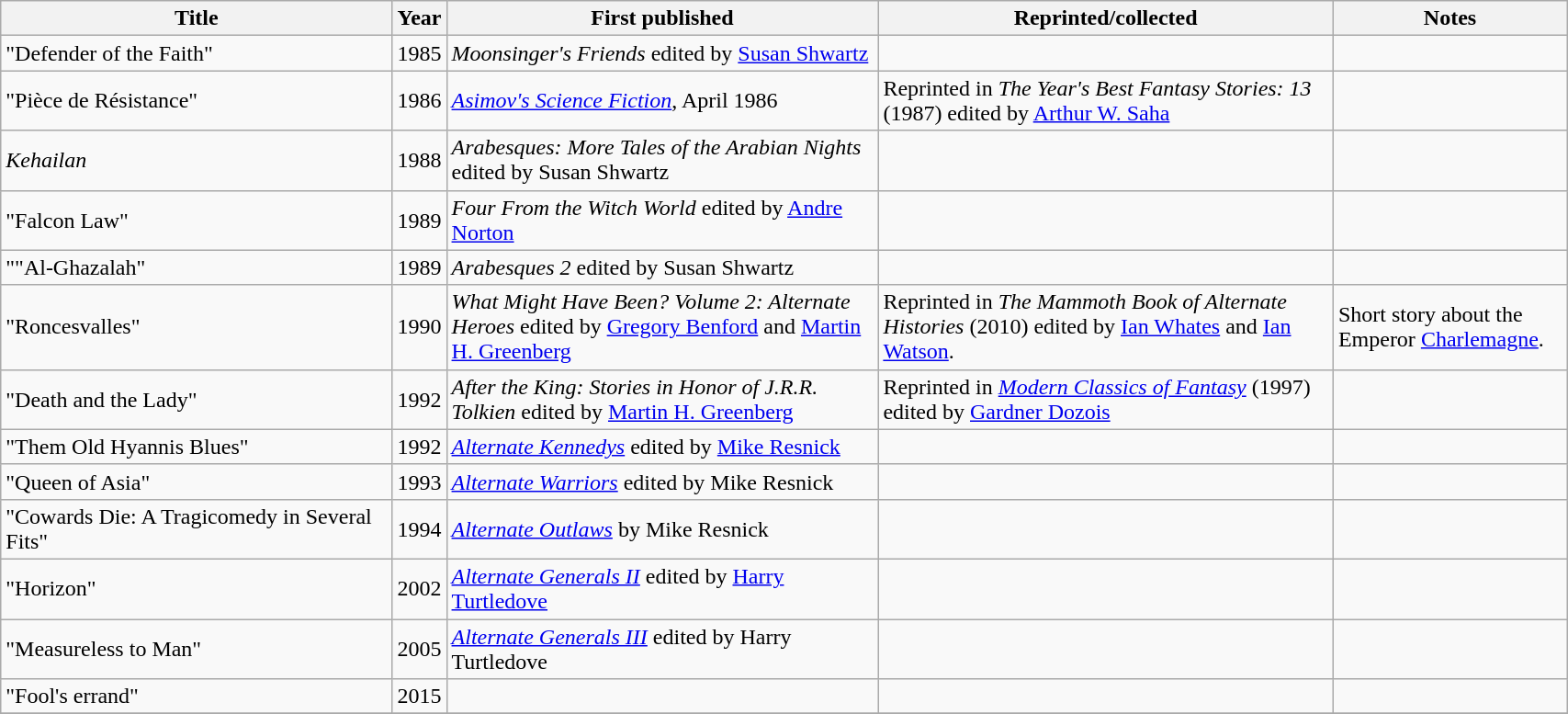<table class='wikitable sortable' width='90%'>
<tr>
<th width=25%>Title</th>
<th>Year</th>
<th>First published</th>
<th>Reprinted/collected</th>
<th>Notes</th>
</tr>
<tr>
<td>"Defender of the Faith"</td>
<td>1985</td>
<td><em>Moonsinger's Friends</em> edited by <a href='#'>Susan Shwartz</a></td>
<td></td>
<td></td>
</tr>
<tr>
<td>"Pièce de Résistance"</td>
<td>1986</td>
<td><em><a href='#'>Asimov's Science Fiction</a></em>, April 1986</td>
<td>Reprinted in  <em>The Year's Best Fantasy Stories: 13</em> (1987) edited by <a href='#'>Arthur W. Saha</a></td>
<td></td>
</tr>
<tr>
<td><em>Kehailan</em></td>
<td>1988</td>
<td><em>Arabesques: More Tales of the Arabian Nights</em> edited by Susan Shwartz</td>
<td></td>
<td></td>
</tr>
<tr>
<td>"Falcon Law"</td>
<td>1989</td>
<td><em>Four From the Witch World</em> edited by <a href='#'>Andre Norton</a></td>
<td></td>
<td></td>
</tr>
<tr>
<td>""Al-Ghazalah"</td>
<td>1989</td>
<td><em>Arabesques 2</em> edited by Susan Shwartz</td>
<td></td>
<td></td>
</tr>
<tr>
<td>"Roncesvalles"</td>
<td>1990</td>
<td><em>What Might Have Been? Volume 2: Alternate Heroes</em> edited by <a href='#'>Gregory Benford</a> and <a href='#'>Martin H. Greenberg</a></td>
<td>Reprinted in <em>The Mammoth Book of Alternate Histories</em> (2010) edited by <a href='#'>Ian Whates</a> and <a href='#'>Ian Watson</a>.</td>
<td>Short story about the Emperor <a href='#'>Charlemagne</a>.</td>
</tr>
<tr>
<td>"Death and the Lady"</td>
<td>1992</td>
<td><em>After the King: Stories in Honor of J.R.R. Tolkien</em> edited by <a href='#'>Martin H. Greenberg</a></td>
<td>Reprinted in <em><a href='#'>Modern Classics of Fantasy</a></em> (1997) edited by <a href='#'>Gardner Dozois</a></td>
<td></td>
</tr>
<tr>
<td>"Them Old Hyannis Blues"</td>
<td>1992</td>
<td><em><a href='#'>Alternate Kennedys</a></em> edited by <a href='#'>Mike Resnick</a></td>
<td></td>
<td></td>
</tr>
<tr>
<td>"Queen of Asia"</td>
<td>1993</td>
<td><em><a href='#'>Alternate Warriors</a></em> edited by Mike Resnick</td>
<td></td>
<td></td>
</tr>
<tr>
<td>"Cowards Die: A Tragicomedy in Several Fits"</td>
<td>1994</td>
<td><em><a href='#'>Alternate Outlaws</a></em> by Mike Resnick</td>
<td></td>
<td></td>
</tr>
<tr>
<td>"Horizon"</td>
<td>2002</td>
<td><em><a href='#'>Alternate Generals II</a></em> edited by <a href='#'>Harry Turtledove</a></td>
<td></td>
<td></td>
</tr>
<tr>
<td>"Measureless to Man"</td>
<td>2005</td>
<td><em><a href='#'>Alternate Generals III</a></em> edited by Harry Turtledove</td>
<td></td>
<td></td>
</tr>
<tr>
<td>"Fool's errand"</td>
<td>2015</td>
<td></td>
<td></td>
<td></td>
</tr>
<tr>
</tr>
</table>
